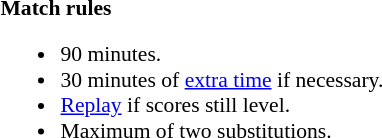<table style="width:100%; font-size:90%;">
<tr>
<td><br><strong>Match rules</strong><ul><li>90 minutes.</li><li>30 minutes of <a href='#'>extra time</a> if necessary.</li><li><a href='#'>Replay</a> if scores still level.</li><li>Maximum of two substitutions.</li></ul></td>
</tr>
</table>
